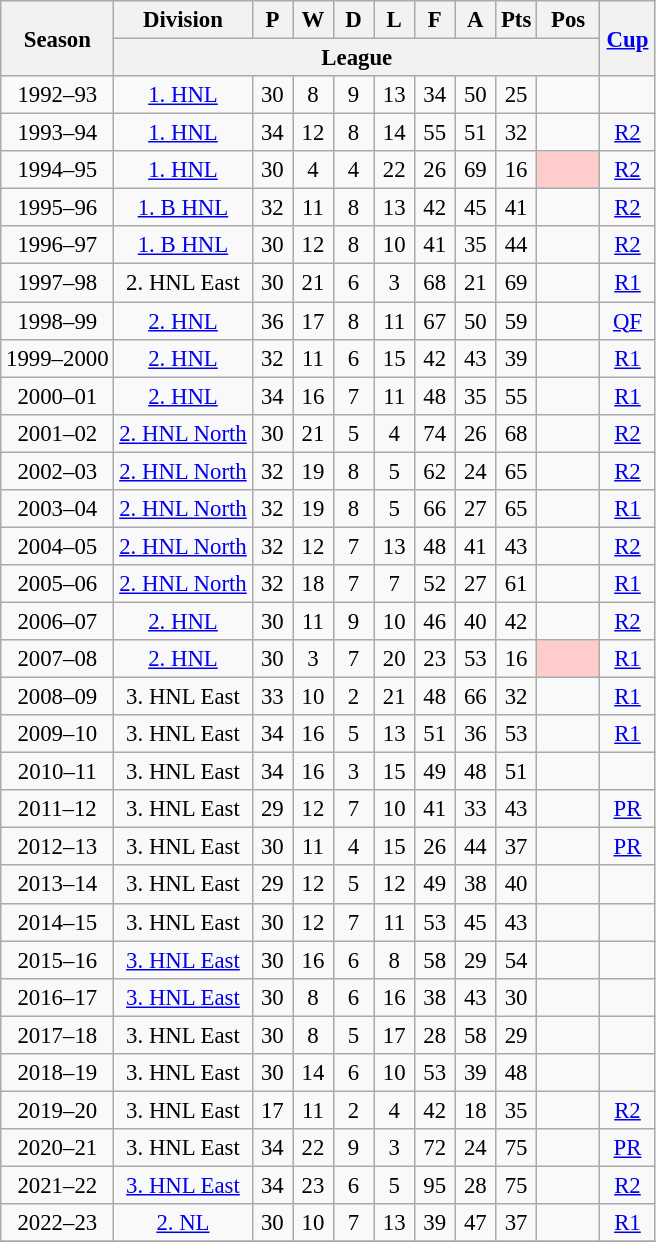<table class="wikitable sortable" style="font-size:95%; text-align: center;">
<tr>
<th rowspan=2>Season</th>
<th>Division</th>
<th width="20">P</th>
<th width="20">W</th>
<th width="20">D</th>
<th width="20">L</th>
<th width="20">F</th>
<th width="20">A</th>
<th width="20">Pts</th>
<th width="35">Pos</th>
<th rowspan=2 width="30"><a href='#'>Cup</a></th>
</tr>
<tr>
<th class="unsortable" colspan=9>League</th>
</tr>
<tr>
<td>1992–93</td>
<td><a href='#'>1. HNL</a></td>
<td>30</td>
<td>8</td>
<td>9</td>
<td>13</td>
<td>34</td>
<td>50</td>
<td>25</td>
<td></td>
<td></td>
</tr>
<tr>
<td>1993–94</td>
<td><a href='#'>1. HNL</a></td>
<td>34</td>
<td>12</td>
<td>8</td>
<td>14</td>
<td>55</td>
<td>51</td>
<td>32</td>
<td></td>
<td><a href='#'>R2</a></td>
</tr>
<tr>
<td>1994–95</td>
<td><a href='#'>1. HNL</a></td>
<td>30</td>
<td>4</td>
<td>4</td>
<td>22</td>
<td>26</td>
<td>69</td>
<td>16</td>
<td bgcolor="#FFCCCC"></td>
<td><a href='#'>R2</a></td>
</tr>
<tr>
<td>1995–96</td>
<td><a href='#'>1. B HNL</a></td>
<td>32</td>
<td>11</td>
<td>8</td>
<td>13</td>
<td>42</td>
<td>45</td>
<td>41</td>
<td></td>
<td><a href='#'>R2</a></td>
</tr>
<tr>
<td>1996–97</td>
<td><a href='#'>1. B HNL</a></td>
<td>30</td>
<td>12</td>
<td>8</td>
<td>10</td>
<td>41</td>
<td>35</td>
<td>44</td>
<td></td>
<td><a href='#'>R2</a></td>
</tr>
<tr>
<td>1997–98</td>
<td>2. HNL East</td>
<td>30</td>
<td>21</td>
<td>6</td>
<td>3</td>
<td>68</td>
<td>21</td>
<td>69</td>
<td></td>
<td><a href='#'>R1</a></td>
</tr>
<tr>
<td>1998–99</td>
<td><a href='#'>2. HNL</a></td>
<td>36</td>
<td>17</td>
<td>8</td>
<td>11</td>
<td>67</td>
<td>50</td>
<td>59</td>
<td></td>
<td><a href='#'>QF</a></td>
</tr>
<tr>
<td>1999–2000</td>
<td><a href='#'>2. HNL</a></td>
<td>32</td>
<td>11</td>
<td>6</td>
<td>15</td>
<td>42</td>
<td>43</td>
<td>39</td>
<td></td>
<td><a href='#'>R1</a></td>
</tr>
<tr>
<td>2000–01</td>
<td><a href='#'>2. HNL</a></td>
<td>34</td>
<td>16</td>
<td>7</td>
<td>11</td>
<td>48</td>
<td>35</td>
<td>55</td>
<td></td>
<td><a href='#'>R1</a></td>
</tr>
<tr>
<td>2001–02</td>
<td><a href='#'>2. HNL North</a></td>
<td>30</td>
<td>21</td>
<td>5</td>
<td>4</td>
<td>74</td>
<td>26</td>
<td>68</td>
<td></td>
<td><a href='#'>R2</a></td>
</tr>
<tr>
<td>2002–03</td>
<td><a href='#'>2. HNL North</a></td>
<td>32</td>
<td>19</td>
<td>8</td>
<td>5</td>
<td>62</td>
<td>24</td>
<td>65</td>
<td></td>
<td><a href='#'>R2</a></td>
</tr>
<tr>
<td>2003–04</td>
<td><a href='#'>2. HNL North</a></td>
<td>32</td>
<td>19</td>
<td>8</td>
<td>5</td>
<td>66</td>
<td>27</td>
<td>65</td>
<td></td>
<td><a href='#'>R1</a></td>
</tr>
<tr>
<td>2004–05</td>
<td><a href='#'>2. HNL North</a></td>
<td>32</td>
<td>12</td>
<td>7</td>
<td>13</td>
<td>48</td>
<td>41</td>
<td>43</td>
<td></td>
<td><a href='#'>R2</a></td>
</tr>
<tr>
<td>2005–06</td>
<td><a href='#'>2. HNL North</a></td>
<td>32</td>
<td>18</td>
<td>7</td>
<td>7</td>
<td>52</td>
<td>27</td>
<td>61</td>
<td></td>
<td><a href='#'>R1</a></td>
</tr>
<tr>
<td>2006–07</td>
<td><a href='#'>2. HNL</a></td>
<td>30</td>
<td>11</td>
<td>9</td>
<td>10</td>
<td>46</td>
<td>40</td>
<td>42</td>
<td></td>
<td><a href='#'>R2</a></td>
</tr>
<tr>
<td>2007–08</td>
<td><a href='#'>2. HNL</a></td>
<td>30</td>
<td>3</td>
<td>7</td>
<td>20</td>
<td>23</td>
<td>53</td>
<td>16</td>
<td bgcolor="#FFCCCC"></td>
<td><a href='#'>R1</a></td>
</tr>
<tr>
<td>2008–09</td>
<td>3. HNL East</td>
<td>33</td>
<td>10</td>
<td>2</td>
<td>21</td>
<td>48</td>
<td>66</td>
<td>32</td>
<td></td>
<td><a href='#'>R1</a></td>
</tr>
<tr>
<td>2009–10</td>
<td>3. HNL East</td>
<td>34</td>
<td>16</td>
<td>5</td>
<td>13</td>
<td>51</td>
<td>36</td>
<td>53</td>
<td></td>
<td><a href='#'>R1</a></td>
</tr>
<tr>
<td>2010–11</td>
<td>3. HNL East</td>
<td>34</td>
<td>16</td>
<td>3</td>
<td>15</td>
<td>49</td>
<td>48</td>
<td>51</td>
<td></td>
<td></td>
</tr>
<tr>
<td>2011–12</td>
<td>3. HNL East</td>
<td>29</td>
<td>12</td>
<td>7</td>
<td>10</td>
<td>41</td>
<td>33</td>
<td>43</td>
<td></td>
<td><a href='#'>PR</a></td>
</tr>
<tr>
<td>2012–13</td>
<td>3. HNL East</td>
<td>30</td>
<td>11</td>
<td>4</td>
<td>15</td>
<td>26</td>
<td>44</td>
<td>37</td>
<td></td>
<td><a href='#'>PR</a></td>
</tr>
<tr>
<td>2013–14</td>
<td>3. HNL East</td>
<td>29</td>
<td>12</td>
<td>5</td>
<td>12</td>
<td>49</td>
<td>38</td>
<td>40</td>
<td></td>
<td></td>
</tr>
<tr>
<td>2014–15</td>
<td>3. HNL East</td>
<td>30</td>
<td>12</td>
<td>7</td>
<td>11</td>
<td>53</td>
<td>45</td>
<td>43</td>
<td></td>
<td></td>
</tr>
<tr>
<td>2015–16</td>
<td><a href='#'>3. HNL East</a></td>
<td>30</td>
<td>16</td>
<td>6</td>
<td>8</td>
<td>58</td>
<td>29</td>
<td>54</td>
<td></td>
<td></td>
</tr>
<tr>
<td>2016–17</td>
<td><a href='#'>3. HNL East</a></td>
<td>30</td>
<td>8</td>
<td>6</td>
<td>16</td>
<td>38</td>
<td>43</td>
<td>30</td>
<td></td>
<td></td>
</tr>
<tr>
<td>2017–18</td>
<td>3. HNL East</td>
<td>30</td>
<td>8</td>
<td>5</td>
<td>17</td>
<td>28</td>
<td>58</td>
<td>29</td>
<td></td>
<td></td>
</tr>
<tr>
<td>2018–19</td>
<td>3. HNL East</td>
<td>30</td>
<td>14</td>
<td>6</td>
<td>10</td>
<td>53</td>
<td>39</td>
<td>48</td>
<td></td>
<td></td>
</tr>
<tr>
<td>2019–20</td>
<td>3. HNL East</td>
<td>17</td>
<td>11</td>
<td>2</td>
<td>4</td>
<td>42</td>
<td>18</td>
<td>35</td>
<td></td>
<td><a href='#'>R2</a></td>
</tr>
<tr>
<td>2020–21</td>
<td>3. HNL East</td>
<td>34</td>
<td>22</td>
<td>9</td>
<td>3</td>
<td>72</td>
<td>24</td>
<td>75</td>
<td></td>
<td><a href='#'>PR</a></td>
</tr>
<tr>
<td>2021–22</td>
<td><a href='#'>3. HNL East</a></td>
<td>34</td>
<td>23</td>
<td>6</td>
<td>5</td>
<td>95</td>
<td>28</td>
<td>75</td>
<td></td>
<td><a href='#'>R2</a></td>
</tr>
<tr>
<td>2022–23</td>
<td><a href='#'>2. NL</a></td>
<td>30</td>
<td>10</td>
<td>7</td>
<td>13</td>
<td>39</td>
<td>47</td>
<td>37</td>
<td></td>
<td><a href='#'>R1</a></td>
</tr>
<tr>
</tr>
</table>
